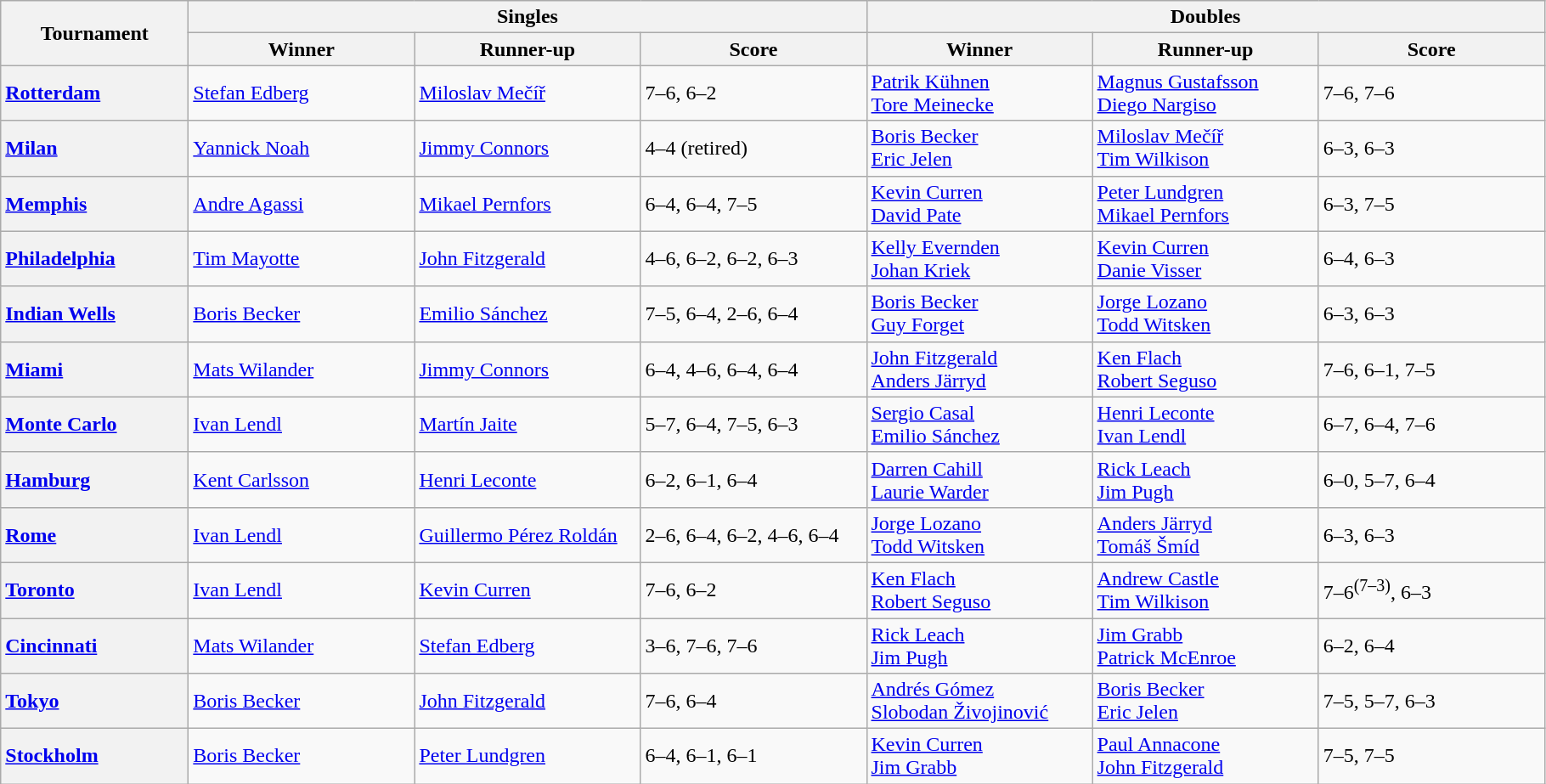<table class=wikitable>
<tr>
<th style="width:140px;" rowspan="2">Tournament</th>
<th style="width:170px;" colspan="3">Singles</th>
<th style="width:170px;" colspan="3">Doubles</th>
</tr>
<tr>
<th style="width:170px">Winner</th>
<th style="width:170px">Runner-up</th>
<th style="width:170px">Score</th>
<th style="width:170px">Winner</th>
<th style="width:170px">Runner-up</th>
<th style="width:170px">Score</th>
</tr>
<tr>
<th scope="row" style="text-align: left;"><a href='#'>Rotterdam</a></th>
<td> <a href='#'>Stefan Edberg</a></td>
<td> <a href='#'>Miloslav Mečíř</a></td>
<td>7–6, 6–2</td>
<td> <a href='#'>Patrik Kühnen</a> <br>  <a href='#'>Tore Meinecke</a></td>
<td> <a href='#'>Magnus Gustafsson</a> <br>  <a href='#'>Diego Nargiso</a></td>
<td>7–6, 7–6</td>
</tr>
<tr>
<th scope="row" style="text-align: left;"><a href='#'>Milan</a></th>
<td> <a href='#'>Yannick Noah</a></td>
<td> <a href='#'>Jimmy Connors</a></td>
<td>4–4 (retired)</td>
<td> <a href='#'>Boris Becker</a> <br>  <a href='#'>Eric Jelen</a></td>
<td> <a href='#'>Miloslav Mečíř</a> <br>  <a href='#'>Tim Wilkison</a></td>
<td>6–3, 6–3</td>
</tr>
<tr>
<th scope="row" style="text-align: left;"><a href='#'>Memphis</a></th>
<td> <a href='#'>Andre Agassi</a></td>
<td> <a href='#'>Mikael Pernfors</a></td>
<td>6–4, 6–4, 7–5</td>
<td> <a href='#'>Kevin Curren</a> <br>  <a href='#'>David Pate</a></td>
<td> <a href='#'>Peter Lundgren</a> <br>  <a href='#'>Mikael Pernfors</a></td>
<td>6–3, 7–5</td>
</tr>
<tr>
<th scope="row" style="text-align: left;"><a href='#'>Philadelphia</a></th>
<td> <a href='#'>Tim Mayotte</a></td>
<td> <a href='#'>John Fitzgerald</a></td>
<td>4–6, 6–2, 6–2, 6–3</td>
<td> <a href='#'>Kelly Evernden</a> <br>  <a href='#'>Johan Kriek</a></td>
<td> <a href='#'>Kevin Curren</a> <br>  <a href='#'>Danie Visser</a></td>
<td>6–4, 6–3</td>
</tr>
<tr>
<th scope="row" style="text-align: left;"><a href='#'>Indian Wells</a></th>
<td> <a href='#'>Boris Becker</a></td>
<td> <a href='#'>Emilio Sánchez</a></td>
<td>7–5, 6–4, 2–6, 6–4</td>
<td> <a href='#'>Boris Becker</a> <br>  <a href='#'>Guy Forget</a></td>
<td> <a href='#'>Jorge Lozano</a> <br>  <a href='#'>Todd Witsken</a></td>
<td>6–3, 6–3</td>
</tr>
<tr>
<th scope="row" style="text-align: left;"><a href='#'>Miami</a></th>
<td> <a href='#'>Mats Wilander</a></td>
<td> <a href='#'>Jimmy Connors</a></td>
<td>6–4, 4–6, 6–4, 6–4</td>
<td> <a href='#'>John Fitzgerald</a> <br>  <a href='#'>Anders Järryd</a></td>
<td> <a href='#'>Ken Flach</a> <br>  <a href='#'>Robert Seguso</a></td>
<td>7–6, 6–1, 7–5</td>
</tr>
<tr>
<th scope="row" style="text-align: left;"><a href='#'>Monte Carlo</a></th>
<td> <a href='#'>Ivan Lendl</a></td>
<td> <a href='#'>Martín Jaite</a></td>
<td>5–7, 6–4, 7–5, 6–3</td>
<td> <a href='#'>Sergio Casal</a> <br>  <a href='#'>Emilio Sánchez</a></td>
<td> <a href='#'>Henri Leconte</a> <br>   <a href='#'>Ivan Lendl</a></td>
<td>6–7, 6–4, 7–6</td>
</tr>
<tr>
<th scope="row" style="text-align: left;"><a href='#'>Hamburg</a></th>
<td> <a href='#'>Kent Carlsson</a></td>
<td> <a href='#'>Henri Leconte</a></td>
<td>6–2, 6–1, 6–4</td>
<td> <a href='#'>Darren Cahill</a> <br>  <a href='#'>Laurie Warder</a></td>
<td> <a href='#'>Rick Leach</a> <br>  <a href='#'>Jim Pugh</a></td>
<td>6–0, 5–7, 6–4</td>
</tr>
<tr>
<th scope="row" style="text-align: left;"><a href='#'>Rome</a></th>
<td> <a href='#'>Ivan Lendl</a></td>
<td> <a href='#'>Guillermo Pérez Roldán</a></td>
<td>2–6, 6–4, 6–2, 4–6, 6–4</td>
<td> <a href='#'>Jorge Lozano</a> <br>  <a href='#'>Todd Witsken</a></td>
<td> <a href='#'>Anders Järryd</a> <br>  <a href='#'>Tomáš Šmíd</a></td>
<td>6–3, 6–3</td>
</tr>
<tr>
<th scope="row" style="text-align: left;"><a href='#'>Toronto</a></th>
<td> <a href='#'>Ivan Lendl</a></td>
<td> <a href='#'>Kevin Curren</a></td>
<td>7–6, 6–2</td>
<td> <a href='#'>Ken Flach</a> <br>  <a href='#'>Robert Seguso</a></td>
<td> <a href='#'>Andrew Castle</a> <br>  <a href='#'>Tim Wilkison</a></td>
<td>7–6<sup>(7–3)</sup>, 6–3</td>
</tr>
<tr>
<th scope="row" style="text-align: left;"><a href='#'>Cincinnati</a></th>
<td> <a href='#'>Mats Wilander</a></td>
<td> <a href='#'>Stefan Edberg</a></td>
<td>3–6, 7–6, 7–6</td>
<td> <a href='#'>Rick Leach</a> <br>   <a href='#'>Jim Pugh</a></td>
<td> <a href='#'>Jim Grabb</a> <br>  <a href='#'>Patrick McEnroe</a></td>
<td>6–2, 6–4</td>
</tr>
<tr>
<th scope="row" style="text-align: left;"><a href='#'>Tokyo</a></th>
<td> <a href='#'>Boris Becker</a></td>
<td> <a href='#'>John Fitzgerald</a></td>
<td>7–6, 6–4</td>
<td> <a href='#'>Andrés Gómez</a> <br>  <a href='#'>Slobodan Živojinović</a></td>
<td> <a href='#'>Boris Becker</a> <br>  <a href='#'>Eric Jelen</a></td>
<td>7–5, 5–7, 6–3</td>
</tr>
<tr>
<th scope="row" style="text-align: left;"><a href='#'>Stockholm</a></th>
<td> <a href='#'>Boris Becker</a></td>
<td> <a href='#'>Peter Lundgren</a></td>
<td>6–4, 6–1, 6–1</td>
<td> <a href='#'>Kevin Curren</a> <br>  <a href='#'>Jim Grabb</a></td>
<td> <a href='#'>Paul Annacone</a> <br>  <a href='#'>John Fitzgerald</a></td>
<td>7–5, 7–5</td>
</tr>
</table>
